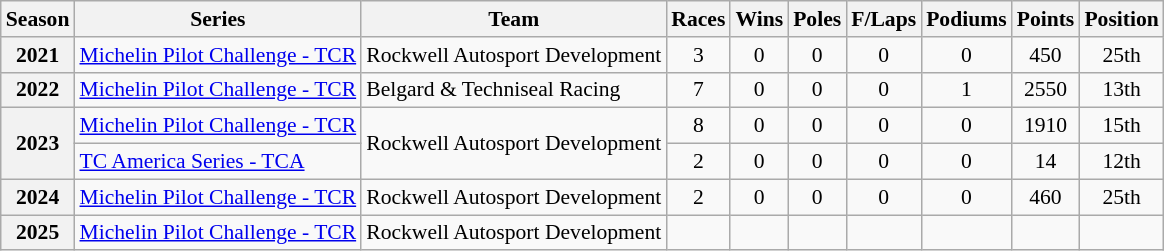<table class="wikitable" style="font-size: 90%; text-align:center">
<tr>
<th>Season</th>
<th>Series</th>
<th>Team</th>
<th>Races</th>
<th>Wins</th>
<th>Poles</th>
<th>F/Laps</th>
<th>Podiums</th>
<th>Points</th>
<th>Position</th>
</tr>
<tr>
<th rowspan="1">2021</th>
<td align="left"><a href='#'>Michelin Pilot Challenge - TCR</a></td>
<td align=left>Rockwell Autosport Development</td>
<td>3</td>
<td>0</td>
<td>0</td>
<td>0</td>
<td>0</td>
<td>450</td>
<td>25th</td>
</tr>
<tr>
<th rowspan="1">2022</th>
<td align="left"><a href='#'>Michelin Pilot Challenge - TCR</a></td>
<td align=left>Belgard & Techniseal Racing</td>
<td>7</td>
<td>0</td>
<td>0</td>
<td>0</td>
<td>1</td>
<td>2550</td>
<td>13th</td>
</tr>
<tr>
<th rowspan="2">2023</th>
<td align=left><a href='#'>Michelin Pilot Challenge - TCR</a></td>
<td rowspan="2" align="left">Rockwell Autosport Development</td>
<td>8</td>
<td>0</td>
<td>0</td>
<td>0</td>
<td>0</td>
<td>1910</td>
<td>15th</td>
</tr>
<tr>
<td align=left><a href='#'>TC America Series - TCA</a></td>
<td>2</td>
<td>0</td>
<td>0</td>
<td>0</td>
<td>0</td>
<td>14</td>
<td>12th</td>
</tr>
<tr>
<th>2024</th>
<td align=left><a href='#'>Michelin Pilot Challenge - TCR</a></td>
<td align=left>Rockwell Autosport Development</td>
<td>2</td>
<td>0</td>
<td>0</td>
<td>0</td>
<td>0</td>
<td>460</td>
<td>25th</td>
</tr>
<tr>
<th>2025</th>
<td align=left><a href='#'>Michelin Pilot Challenge - TCR</a></td>
<td align=left>Rockwell Autosport Development</td>
<td></td>
<td></td>
<td></td>
<td></td>
<td></td>
<td></td>
<td></td>
</tr>
</table>
